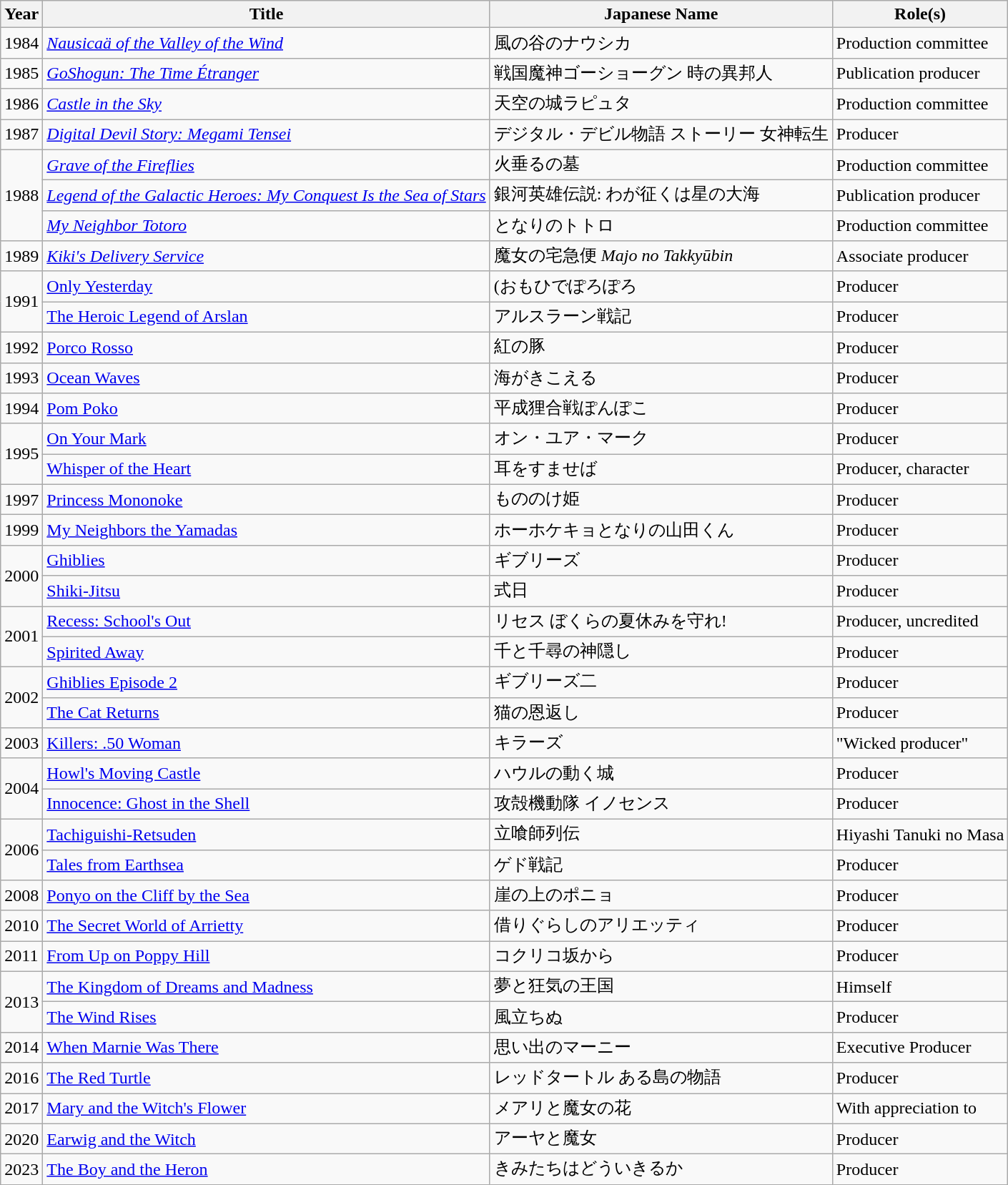<table class="wikitable sortable plainrowheaders">
<tr>
<th>Year</th>
<th>Title</th>
<th>Japanese Name</th>
<th>Role(s)</th>
</tr>
<tr>
<td>1984</td>
<td><em><a href='#'>Nausicaä of the Valley of the Wind</a></em></td>
<td>風の谷のナウシカ</td>
<td>Production committee</td>
</tr>
<tr>
<td>1985</td>
<td><em><a href='#'>GoShogun: The Time Étranger</a></em></td>
<td>戦国魔神ゴーショーグン 時の異邦人</td>
<td>Publication producer</td>
</tr>
<tr>
<td>1986</td>
<td><em><a href='#'>Castle in the Sky</a></em></td>
<td>天空の城ラピュタ</td>
<td>Production committee</td>
</tr>
<tr>
<td>1987</td>
<td><em><a href='#'>Digital Devil Story: Megami Tensei</a></em></td>
<td>デジタル・デビル物語 ストーリー 女神転生</td>
<td>Producer</td>
</tr>
<tr>
<td rowspan="3">1988</td>
<td><em><a href='#'>Grave of the Fireflies</a></em></td>
<td>火垂るの墓</td>
<td>Production committee</td>
</tr>
<tr>
<td><em><a href='#'>Legend of the Galactic Heroes: My Conquest Is the Sea of Stars</a></em></td>
<td>銀河英雄伝説: わが征くは星の大海</td>
<td>Publication producer</td>
</tr>
<tr>
<td><em><a href='#'>My Neighbor Totoro</a></em></td>
<td>となりのトトロ</td>
<td>Production committee</td>
</tr>
<tr>
<td>1989</td>
<td><em><a href='#'>Kiki's Delivery Service</a></em></td>
<td>魔女の宅急便 <em>Majo no Takkyūbin</td>
<td>Associate producer</td>
</tr>
<tr>
<td rowspan="2">1991</td>
<td></em><a href='#'>Only Yesterday</a><em></td>
<td>(おもひでぽろぽろ</td>
<td>Producer</td>
</tr>
<tr>
<td></em><a href='#'>The Heroic Legend of Arslan</a><em></td>
<td>アルスラーン戦記</td>
<td>Producer</td>
</tr>
<tr>
<td>1992</td>
<td></em><a href='#'>Porco Rosso</a><em></td>
<td>紅の豚</td>
<td>Producer</td>
</tr>
<tr>
<td>1993</td>
<td></em><a href='#'>Ocean Waves</a><em></td>
<td>海がきこえる</td>
<td>Producer</td>
</tr>
<tr>
<td>1994</td>
<td></em><a href='#'>Pom Poko</a><em></td>
<td>平成狸合戦ぽんぽこ</td>
<td>Producer</td>
</tr>
<tr>
<td rowspan="2">1995</td>
<td></em><a href='#'>On Your Mark</a><em></td>
<td>オン・ユア・マーク</td>
<td>Producer</td>
</tr>
<tr>
<td></em><a href='#'>Whisper of the Heart</a><em></td>
<td>耳をすませば</td>
<td>Producer, character</td>
</tr>
<tr>
<td>1997</td>
<td></em><a href='#'>Princess Mononoke</a><em></td>
<td>もののけ姫</td>
<td>Producer</td>
</tr>
<tr>
<td>1999</td>
<td></em><a href='#'>My Neighbors the Yamadas</a><em></td>
<td>ホーホケキョとなりの山田くん</td>
<td>Producer</td>
</tr>
<tr>
<td rowspan="2">2000</td>
<td></em><a href='#'>Ghiblies</a><em></td>
<td>ギブリーズ</td>
<td>Producer</td>
</tr>
<tr>
<td></em><a href='#'>Shiki-Jitsu</a><em></td>
<td>式日</td>
<td>Producer</td>
</tr>
<tr>
<td rowspan="2">2001</td>
<td></em><a href='#'>Recess: School's Out</a><em></td>
<td>リセス ぼくらの夏休みを守れ!</td>
<td>Producer, uncredited</td>
</tr>
<tr>
<td></em><a href='#'>Spirited Away</a><em></td>
<td>千と千尋の神隠し</td>
<td>Producer</td>
</tr>
<tr>
<td rowspan="2">2002</td>
<td></em><a href='#'>Ghiblies Episode 2</a><em></td>
<td>ギブリーズ二</td>
<td>Producer</td>
</tr>
<tr>
<td></em><a href='#'>The Cat Returns</a><em></td>
<td>猫の恩返し</td>
<td>Producer</td>
</tr>
<tr>
<td>2003</td>
<td></em><a href='#'>Killers: .50 Woman</a><em></td>
<td>キラーズ</td>
<td>"Wicked producer"</td>
</tr>
<tr>
<td rowspan="2">2004</td>
<td></em><a href='#'>Howl's Moving Castle</a><em></td>
<td>ハウルの動く城</td>
<td>Producer</td>
</tr>
<tr>
<td></em><a href='#'>Innocence: Ghost in the Shell</a><em></td>
<td>攻殻機動隊 イノセンス</td>
<td>Producer</td>
</tr>
<tr>
<td rowspan="2">2006</td>
<td></em><a href='#'>Tachiguishi-Retsuden</a><em></td>
<td>立喰師列伝</td>
<td>Hiyashi Tanuki no Masa</td>
</tr>
<tr>
<td></em><a href='#'>Tales from Earthsea</a><em></td>
<td>ゲド戦記</td>
<td>Producer</td>
</tr>
<tr>
<td>2008</td>
<td></em><a href='#'>Ponyo on the Cliff by the Sea</a><em></td>
<td>崖の上のポニョ</td>
<td>Producer</td>
</tr>
<tr>
<td>2010</td>
<td></em><a href='#'>The Secret World of Arrietty</a><em></td>
<td>借りぐらしのアリエッティ</td>
<td>Producer</td>
</tr>
<tr>
<td>2011</td>
<td></em><a href='#'>From Up on Poppy Hill</a><em></td>
<td>コクリコ坂から</td>
<td>Producer</td>
</tr>
<tr>
<td rowspan="2">2013</td>
<td></em><a href='#'>The Kingdom of Dreams and Madness</a><em></td>
<td>夢と狂気の王国</td>
<td>Himself</td>
</tr>
<tr>
<td></em><a href='#'>The Wind Rises</a><em></td>
<td>風立ちぬ</td>
<td>Producer</td>
</tr>
<tr>
<td>2014</td>
<td></em><a href='#'>When Marnie Was There</a><em></td>
<td>思い出のマーニー</td>
<td>Executive Producer</td>
</tr>
<tr>
<td>2016</td>
<td></em><a href='#'>The Red Turtle</a><em></td>
<td>レッドタートル ある島の物語</td>
<td>Producer</td>
</tr>
<tr>
<td>2017</td>
<td></em><a href='#'>Mary and the Witch's Flower</a><em></td>
<td>メアリと魔女の花</td>
<td>With appreciation to</td>
</tr>
<tr>
<td>2020</td>
<td></em><a href='#'>Earwig and the Witch</a><em></td>
<td>アーヤと魔女</td>
<td>Producer</td>
</tr>
<tr>
<td>2023</td>
<td></em><a href='#'>The Boy and the Heron</a><em></td>
<td>きみたちはどういきるか</td>
<td>Producer</td>
</tr>
</table>
